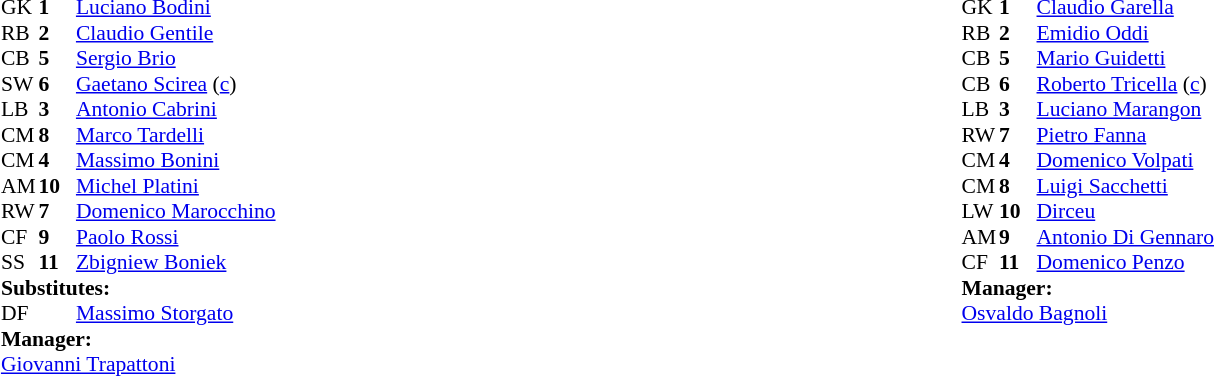<table width="100%">
<tr>
<td valign="top" width="50%"><br><table style="font-size: 90%" cellspacing="0" cellpadding="0" align=center>
<tr>
<th width="25"></th>
<th width="25"></th>
</tr>
<tr>
<td>GK</td>
<td><strong>1</strong></td>
<td> <a href='#'>Luciano Bodini</a></td>
</tr>
<tr>
<td>RB</td>
<td><strong>2</strong></td>
<td> <a href='#'>Claudio Gentile</a></td>
<td></td>
</tr>
<tr>
<td>CB</td>
<td><strong>5</strong></td>
<td> <a href='#'>Sergio Brio</a></td>
<td></td>
<td></td>
</tr>
<tr>
<td>SW</td>
<td><strong>6</strong></td>
<td> <a href='#'>Gaetano Scirea</a> (<a href='#'>c</a>)</td>
</tr>
<tr>
<td>LB</td>
<td><strong>3</strong></td>
<td> <a href='#'>Antonio Cabrini</a></td>
</tr>
<tr>
<td>CM</td>
<td><strong>8</strong></td>
<td> <a href='#'>Marco Tardelli</a></td>
<td></td>
</tr>
<tr>
<td>CM</td>
<td><strong>4</strong></td>
<td> <a href='#'>Massimo Bonini</a></td>
</tr>
<tr>
<td>AM</td>
<td><strong>10</strong></td>
<td> <a href='#'>Michel Platini</a></td>
</tr>
<tr>
<td>RW</td>
<td><strong>7</strong></td>
<td> <a href='#'>Domenico Marocchino</a></td>
</tr>
<tr>
<td>CF</td>
<td><strong>9</strong></td>
<td> <a href='#'>Paolo Rossi</a></td>
</tr>
<tr>
<td>SS</td>
<td><strong>11</strong></td>
<td> <a href='#'>Zbigniew Boniek</a></td>
<td></td>
</tr>
<tr>
<td colspan=4><strong>Substitutes:</strong></td>
</tr>
<tr>
<td>DF</td>
<td></td>
<td> <a href='#'>Massimo Storgato</a></td>
<td></td>
<td></td>
</tr>
<tr>
<td colspan=4><strong>Manager:</strong></td>
</tr>
<tr>
<td colspan="4"> <a href='#'>Giovanni Trapattoni</a></td>
</tr>
</table>
</td>
<td valign="top"></td>
<td valign="top" width="50%"><br><table style="font-size: 90%" cellspacing="0" cellpadding="0" align=center>
<tr>
<th width=25></th>
<th width=25></th>
</tr>
<tr>
<td>GK</td>
<td><strong>1</strong></td>
<td> <a href='#'>Claudio Garella</a></td>
</tr>
<tr>
<td>RB</td>
<td><strong>2</strong></td>
<td> <a href='#'>Emidio Oddi</a></td>
<td></td>
</tr>
<tr>
<td>CB</td>
<td><strong>5</strong></td>
<td> <a href='#'>Mario Guidetti</a></td>
<td></td>
</tr>
<tr>
<td>CB</td>
<td><strong>6</strong></td>
<td> <a href='#'>Roberto Tricella</a> (<a href='#'>c</a>)</td>
</tr>
<tr>
<td>LB</td>
<td><strong>3</strong></td>
<td> <a href='#'>Luciano Marangon</a></td>
</tr>
<tr>
<td>RW</td>
<td><strong>7</strong></td>
<td> <a href='#'>Pietro Fanna</a></td>
</tr>
<tr>
<td>CM</td>
<td><strong>4</strong></td>
<td> <a href='#'>Domenico Volpati</a></td>
</tr>
<tr>
<td>CM</td>
<td><strong>8</strong></td>
<td> <a href='#'>Luigi Sacchetti</a></td>
</tr>
<tr>
<td>LW</td>
<td><strong>10</strong></td>
<td> <a href='#'>Dirceu</a></td>
</tr>
<tr>
<td>AM</td>
<td><strong>9</strong></td>
<td> <a href='#'>Antonio Di Gennaro</a></td>
</tr>
<tr>
<td>CF</td>
<td><strong>11</strong></td>
<td> <a href='#'>Domenico Penzo</a></td>
</tr>
<tr>
<td colspan=4><strong>Manager:</strong></td>
</tr>
<tr>
<td colspan="4"> <a href='#'>Osvaldo Bagnoli</a></td>
</tr>
</table>
</td>
</tr>
</table>
